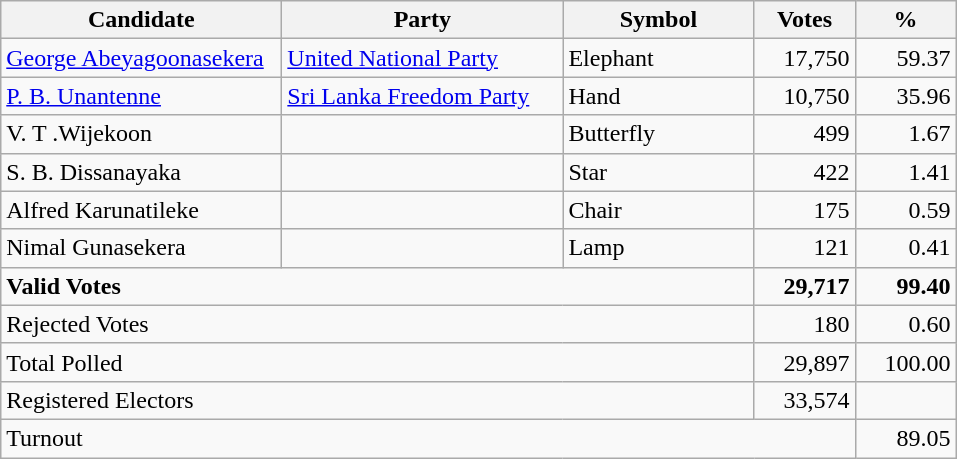<table class="wikitable" border="1" style="text-align:right;">
<tr>
<th align=left width="180">Candidate</th>
<th align=left width="180">Party</th>
<th align=left width="120">Symbol</th>
<th align=left width="60">Votes</th>
<th align=left width="60">%</th>
</tr>
<tr>
<td align=left><a href='#'>George Abeyagoonasekera</a></td>
<td align=left><a href='#'>United National Party</a></td>
<td align=left>Elephant</td>
<td align=right>17,750</td>
<td align=right>59.37</td>
</tr>
<tr>
<td align=left><a href='#'>P. B. Unantenne</a></td>
<td align=left><a href='#'>Sri Lanka Freedom Party</a></td>
<td align=left>Hand</td>
<td align=right>10,750</td>
<td align=right>35.96</td>
</tr>
<tr>
<td align=left>V. T .Wijekoon</td>
<td></td>
<td align=left>Butterfly</td>
<td align=right>499</td>
<td align=right>1.67</td>
</tr>
<tr>
<td align=left>S. B. Dissanayaka</td>
<td></td>
<td align=left>Star</td>
<td align=right>422</td>
<td align=right>1.41</td>
</tr>
<tr>
<td align=left>Alfred Karunatileke</td>
<td></td>
<td align=left>Chair</td>
<td align=right>175</td>
<td align=right>0.59</td>
</tr>
<tr>
<td align=left>Nimal Gunasekera</td>
<td></td>
<td align=left>Lamp</td>
<td align=right>121</td>
<td align=right>0.41</td>
</tr>
<tr>
<td align=left colspan=3><strong>Valid Votes</strong></td>
<td align=right><strong>29,717</strong></td>
<td align=right><strong>99.40</strong></td>
</tr>
<tr>
<td align=left colspan=3>Rejected Votes</td>
<td align=right>180</td>
<td align=right>0.60</td>
</tr>
<tr>
<td align=left colspan=3>Total Polled</td>
<td align=right>29,897</td>
<td align=right>100.00</td>
</tr>
<tr>
<td align=left colspan=3>Registered Electors</td>
<td align=right>33,574</td>
<td></td>
</tr>
<tr>
<td align=left colspan=4>Turnout</td>
<td align=right>89.05</td>
</tr>
</table>
